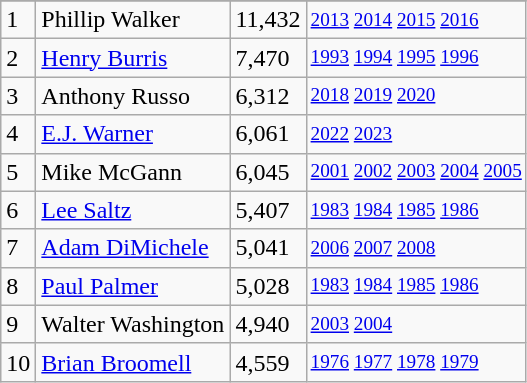<table class="wikitable">
<tr>
</tr>
<tr>
<td>1</td>
<td>Phillip Walker</td>
<td><abbr>11,432</abbr></td>
<td style="font-size:80%;"><a href='#'>2013</a> <a href='#'>2014</a> <a href='#'>2015</a> <a href='#'>2016</a></td>
</tr>
<tr>
<td>2</td>
<td><a href='#'>Henry Burris</a></td>
<td><abbr>7,470</abbr></td>
<td style="font-size:80%;"><a href='#'>1993</a> <a href='#'>1994</a> <a href='#'>1995</a> <a href='#'>1996</a></td>
</tr>
<tr>
<td>3</td>
<td>Anthony Russo</td>
<td><abbr>6,312</abbr></td>
<td style="font-size:80%;"><a href='#'>2018</a> <a href='#'>2019</a> <a href='#'>2020</a></td>
</tr>
<tr>
<td>4</td>
<td><a href='#'>E.J. Warner</a></td>
<td><abbr>6,061</abbr></td>
<td style="font-size:80%;"><a href='#'>2022</a> <a href='#'>2023</a></td>
</tr>
<tr>
<td>5</td>
<td>Mike McGann</td>
<td><abbr>6,045</abbr></td>
<td style="font-size:80%;"><a href='#'>2001</a> <a href='#'>2002</a> <a href='#'>2003</a> <a href='#'>2004</a> <a href='#'>2005</a></td>
</tr>
<tr>
<td>6</td>
<td><a href='#'>Lee Saltz</a></td>
<td><abbr>5,407</abbr></td>
<td style="font-size:80%;"><a href='#'>1983</a> <a href='#'>1984</a> <a href='#'>1985</a> <a href='#'>1986</a></td>
</tr>
<tr>
<td>7</td>
<td><a href='#'>Adam DiMichele</a></td>
<td><abbr>5,041</abbr></td>
<td style="font-size:80%;"><a href='#'>2006</a> <a href='#'>2007</a> <a href='#'>2008</a></td>
</tr>
<tr>
<td>8</td>
<td><a href='#'>Paul Palmer</a></td>
<td><abbr>5,028</abbr></td>
<td style="font-size:80%;"><a href='#'>1983</a> <a href='#'>1984</a> <a href='#'>1985</a> <a href='#'>1986</a></td>
</tr>
<tr>
<td>9</td>
<td>Walter Washington</td>
<td><abbr>4,940</abbr></td>
<td style="font-size:80%;"><a href='#'>2003</a> <a href='#'>2004</a></td>
</tr>
<tr>
<td>10</td>
<td><a href='#'>Brian Broomell</a></td>
<td><abbr>4,559</abbr></td>
<td style="font-size:80%;"><a href='#'>1976</a> <a href='#'>1977</a> <a href='#'>1978</a> <a href='#'>1979</a></td>
</tr>
</table>
